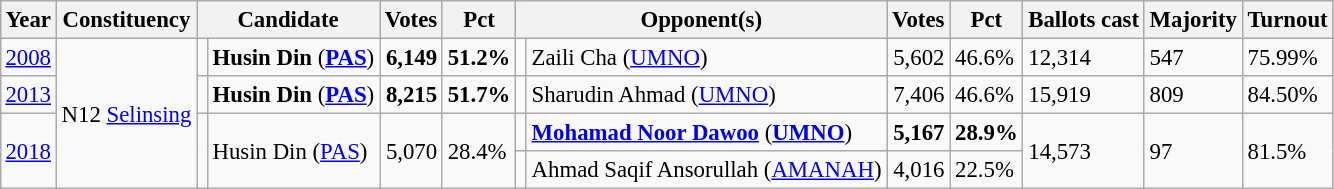<table class="wikitable" style="margin:0.5em ; font-size:95%">
<tr>
<th>Year</th>
<th>Constituency</th>
<th colspan=2>Candidate</th>
<th>Votes</th>
<th>Pct</th>
<th colspan=2>Opponent(s)</th>
<th>Votes</th>
<th>Pct</th>
<th>Ballots cast</th>
<th>Majority</th>
<th>Turnout</th>
</tr>
<tr>
<td><a href='#'>2008</a></td>
<td rowspan=4>N12 <a href='#'>Selinsing</a></td>
<td></td>
<td><strong>Husin Din</strong> (<a href='#'><strong>PAS</strong></a>)</td>
<td align="right"><strong>6,149</strong></td>
<td><strong>51.2%</strong></td>
<td></td>
<td>Zaili Cha (<a href='#'>UMNO</a>)</td>
<td align="right">5,602</td>
<td>46.6%</td>
<td>12,314</td>
<td>547</td>
<td>75.99%</td>
</tr>
<tr>
<td><a href='#'>2013</a></td>
<td></td>
<td><strong>Husin Din</strong> (<a href='#'><strong>PAS</strong></a>)</td>
<td align="right"><strong>8,215</strong></td>
<td><strong>51.7%</strong></td>
<td></td>
<td>Sharudin Ahmad (<a href='#'>UMNO</a>)</td>
<td align="right">7,406</td>
<td>46.6%</td>
<td>15,919</td>
<td>809</td>
<td>84.50%</td>
</tr>
<tr>
<td rowspan=2><a href='#'>2018</a></td>
<td rowspan=2 ></td>
<td rowspan=2>Husin Din (<a href='#'>PAS</a>)</td>
<td rowspan=2 align="right">5,070</td>
<td rowspan=2>28.4%</td>
<td></td>
<td><strong><a href='#'>Mohamad Noor Dawoo</a></strong> (<a href='#'><strong>UMNO</strong></a>)</td>
<td align="right"><strong>5,167</strong></td>
<td><strong>28.9%</strong></td>
<td rowspan=2>14,573</td>
<td rowspan=2>97</td>
<td rowspan=2>81.5%</td>
</tr>
<tr>
<td></td>
<td>Ahmad Saqif Ansorullah (<a href='#'>AMANAH</a>)</td>
<td align="right">4,016</td>
<td>22.5%</td>
</tr>
</table>
